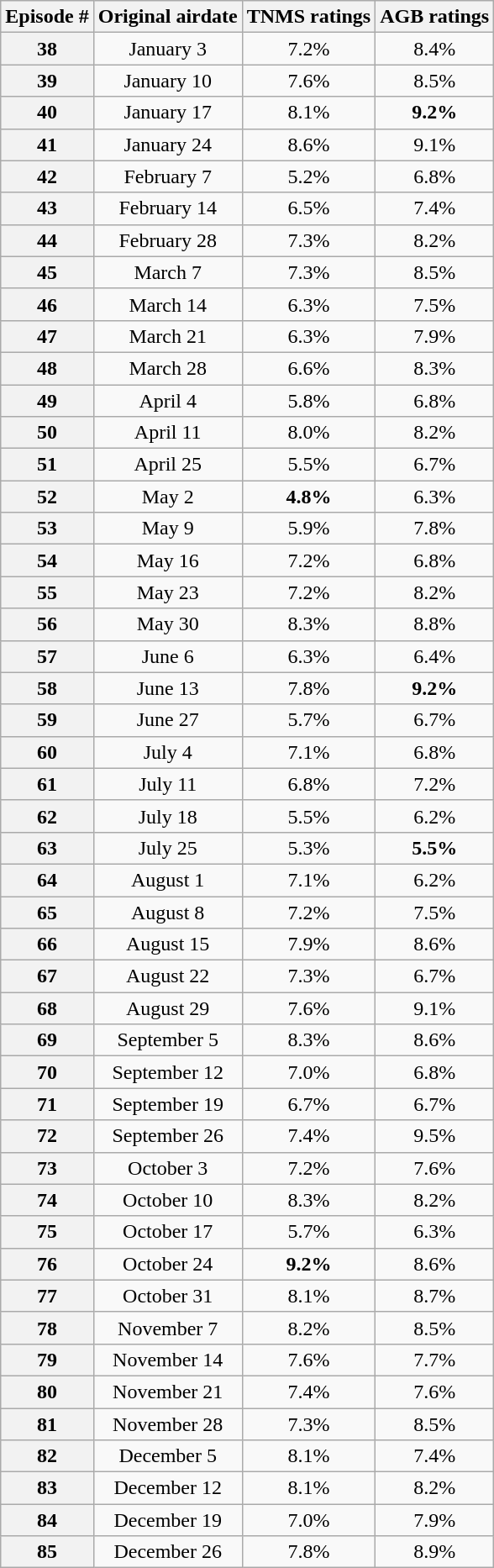<table class="wikitable" style="text-align:center">
<tr>
<th>Episode #</th>
<th>Original airdate</th>
<th>TNMS ratings</th>
<th>AGB ratings</th>
</tr>
<tr>
<th>38</th>
<td>January 3</td>
<td>7.2%</td>
<td>8.4%</td>
</tr>
<tr>
<th>39</th>
<td>January 10</td>
<td>7.6%</td>
<td>8.5%</td>
</tr>
<tr>
<th>40</th>
<td>January 17</td>
<td>8.1%</td>
<td><span><strong>9.2%</strong></span></td>
</tr>
<tr>
<th>41</th>
<td>January 24</td>
<td>8.6%</td>
<td>9.1%</td>
</tr>
<tr>
<th>42</th>
<td>February 7</td>
<td>5.2%</td>
<td>6.8%</td>
</tr>
<tr>
<th>43</th>
<td>February 14</td>
<td>6.5%</td>
<td>7.4%</td>
</tr>
<tr>
<th>44</th>
<td>February 28</td>
<td>7.3%</td>
<td>8.2%</td>
</tr>
<tr>
<th>45</th>
<td>March 7</td>
<td>7.3%</td>
<td>8.5%</td>
</tr>
<tr>
<th>46</th>
<td>March 14</td>
<td>6.3%</td>
<td>7.5%</td>
</tr>
<tr>
<th>47</th>
<td>March 21</td>
<td>6.3%</td>
<td>7.9%</td>
</tr>
<tr>
<th>48</th>
<td>March 28</td>
<td>6.6%</td>
<td>8.3%</td>
</tr>
<tr>
<th>49</th>
<td>April 4</td>
<td>5.8%</td>
<td>6.8%</td>
</tr>
<tr>
<th>50</th>
<td>April 11</td>
<td>8.0%</td>
<td>8.2%</td>
</tr>
<tr>
<th>51</th>
<td>April 25</td>
<td>5.5%</td>
<td>6.7%</td>
</tr>
<tr>
<th>52</th>
<td>May 2</td>
<td><span><strong>4.8%</strong></span></td>
<td>6.3%</td>
</tr>
<tr>
<th>53</th>
<td>May 9</td>
<td>5.9%</td>
<td>7.8%</td>
</tr>
<tr>
<th>54</th>
<td>May 16</td>
<td>7.2%</td>
<td>6.8%</td>
</tr>
<tr>
<th>55</th>
<td>May 23</td>
<td>7.2%</td>
<td>8.2%</td>
</tr>
<tr>
<th>56</th>
<td>May 30</td>
<td>8.3%</td>
<td>8.8%</td>
</tr>
<tr>
<th>57</th>
<td>June 6</td>
<td>6.3%</td>
<td>6.4%</td>
</tr>
<tr>
<th>58</th>
<td>June 13</td>
<td>7.8%</td>
<td><span><strong>9.2%</strong></span></td>
</tr>
<tr>
<th>59</th>
<td>June 27</td>
<td>5.7%</td>
<td>6.7%</td>
</tr>
<tr>
<th>60</th>
<td>July 4</td>
<td>7.1%</td>
<td>6.8%</td>
</tr>
<tr>
<th>61</th>
<td>July 11</td>
<td>6.8%</td>
<td>7.2%</td>
</tr>
<tr>
<th>62</th>
<td>July 18</td>
<td>5.5%</td>
<td>6.2%</td>
</tr>
<tr>
<th>63</th>
<td>July 25</td>
<td>5.3%</td>
<td><span><strong>5.5%</strong></span></td>
</tr>
<tr>
<th>64</th>
<td>August 1</td>
<td>7.1%</td>
<td>6.2%</td>
</tr>
<tr>
<th>65</th>
<td>August 8</td>
<td>7.2%</td>
<td>7.5%</td>
</tr>
<tr>
<th>66</th>
<td>August 15</td>
<td>7.9%</td>
<td>8.6%</td>
</tr>
<tr>
<th>67</th>
<td>August 22</td>
<td>7.3%</td>
<td>6.7%</td>
</tr>
<tr>
<th>68</th>
<td>August 29</td>
<td>7.6%</td>
<td>9.1%</td>
</tr>
<tr>
<th>69</th>
<td>September 5</td>
<td>8.3%</td>
<td>8.6%</td>
</tr>
<tr>
<th>70</th>
<td>September 12</td>
<td>7.0%</td>
<td>6.8%</td>
</tr>
<tr>
<th>71</th>
<td>September 19</td>
<td>6.7%</td>
<td>6.7%</td>
</tr>
<tr>
<th>72</th>
<td>September 26</td>
<td>7.4%</td>
<td>9.5%</td>
</tr>
<tr>
<th>73</th>
<td>October 3</td>
<td>7.2%</td>
<td>7.6%</td>
</tr>
<tr>
<th>74</th>
<td>October 10</td>
<td>8.3%</td>
<td>8.2%</td>
</tr>
<tr>
<th>75</th>
<td>October 17</td>
<td>5.7%</td>
<td>6.3%</td>
</tr>
<tr>
<th>76</th>
<td>October 24</td>
<td><span><strong>9.2%</strong></span></td>
<td>8.6%</td>
</tr>
<tr>
<th>77</th>
<td>October 31</td>
<td>8.1%</td>
<td>8.7%</td>
</tr>
<tr>
<th>78</th>
<td>November 7</td>
<td>8.2%</td>
<td>8.5%</td>
</tr>
<tr>
<th>79</th>
<td>November 14</td>
<td>7.6%</td>
<td>7.7%</td>
</tr>
<tr>
<th>80</th>
<td>November 21</td>
<td>7.4%</td>
<td>7.6%</td>
</tr>
<tr>
<th>81</th>
<td>November 28</td>
<td>7.3%</td>
<td>8.5%</td>
</tr>
<tr>
<th>82</th>
<td>December 5</td>
<td>8.1%</td>
<td>7.4%</td>
</tr>
<tr>
<th>83</th>
<td>December 12</td>
<td>8.1%</td>
<td>8.2%</td>
</tr>
<tr>
<th>84</th>
<td>December 19</td>
<td>7.0%</td>
<td>7.9%</td>
</tr>
<tr>
<th>85</th>
<td>December 26</td>
<td>7.8%</td>
<td>8.9%</td>
</tr>
</table>
